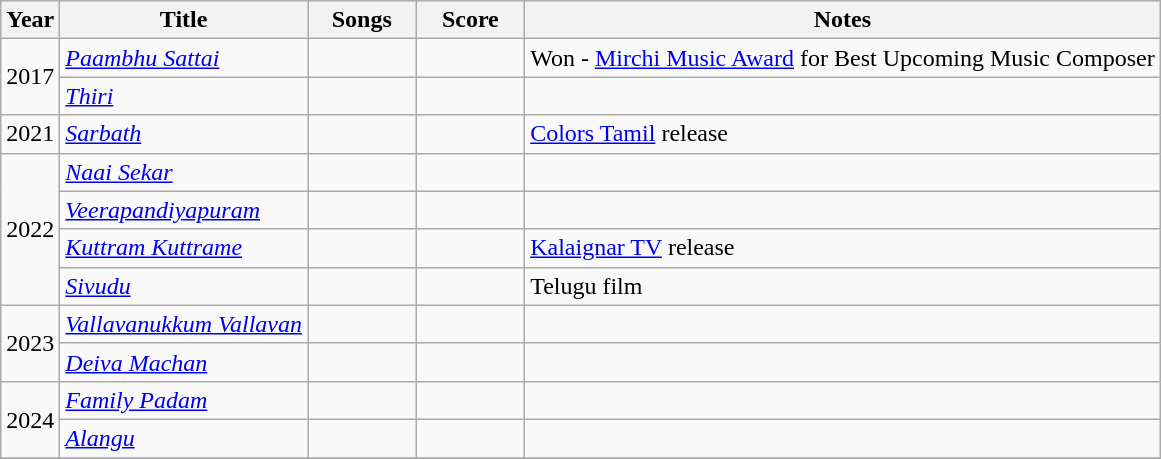<table class="wikitable" style="font-size: 100%;">
<tr>
<th>Year</th>
<th>Title</th>
<th width="65">Songs</th>
<th width="65">Score</th>
<th>Notes</th>
</tr>
<tr>
<td rowspan="2">2017</td>
<td><em><a href='#'>Paambhu Sattai</a></em></td>
<td></td>
<td></td>
<td>Won - <a href='#'>Mirchi Music Award</a> for Best Upcoming Music Composer</td>
</tr>
<tr>
<td><em><a href='#'>Thiri</a></em></td>
<td></td>
<td></td>
<td></td>
</tr>
<tr>
<td>2021</td>
<td><em><a href='#'>Sarbath</a></em></td>
<td></td>
<td></td>
<td><a href='#'>Colors Tamil</a> release</td>
</tr>
<tr>
<td rowspan="4">2022</td>
<td><em><a href='#'>Naai Sekar</a></em></td>
<td></td>
<td></td>
<td></td>
</tr>
<tr>
<td><em><a href='#'>Veerapandiyapuram</a></em></td>
<td></td>
<td></td>
<td></td>
</tr>
<tr>
<td><em><a href='#'>Kuttram Kuttrame</a></em></td>
<td></td>
<td></td>
<td><a href='#'>Kalaignar TV</a> release</td>
</tr>
<tr>
<td><em><a href='#'>Sivudu</a></em></td>
<td></td>
<td></td>
<td>Telugu film</td>
</tr>
<tr>
<td rowspan="2">2023</td>
<td><em><a href='#'>Vallavanukkum Vallavan</a></em></td>
<td></td>
<td></td>
<td></td>
</tr>
<tr>
<td><em><a href='#'>Deiva Machan</a></em></td>
<td></td>
<td></td>
<td></td>
</tr>
<tr>
<td rowspan="2">2024</td>
<td><em><a href='#'>Family Padam</a></em></td>
<td></td>
<td></td>
<td></td>
</tr>
<tr>
<td><em><a href='#'>Alangu</a></em></td>
<td></td>
<td></td>
<td></td>
</tr>
<tr>
</tr>
</table>
